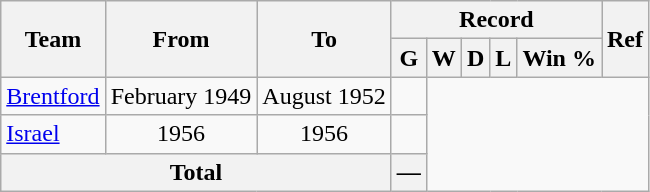<table class="wikitable" style="text-align: center">
<tr>
<th rowspan="2">Team</th>
<th rowspan="2">From</th>
<th rowspan="2">To</th>
<th colspan="5">Record</th>
<th rowspan="2">Ref</th>
</tr>
<tr>
<th>G</th>
<th>W</th>
<th>D</th>
<th>L</th>
<th>Win %</th>
</tr>
<tr>
<td align="left"><a href='#'>Brentford</a></td>
<td>February 1949</td>
<td>August 1952<br></td>
<td></td>
</tr>
<tr>
<td align="left"><a href='#'>Israel</a></td>
<td>1956</td>
<td>1956<br></td>
<td></td>
</tr>
<tr>
<th colspan="3">Total<br></th>
<th>—</th>
</tr>
</table>
